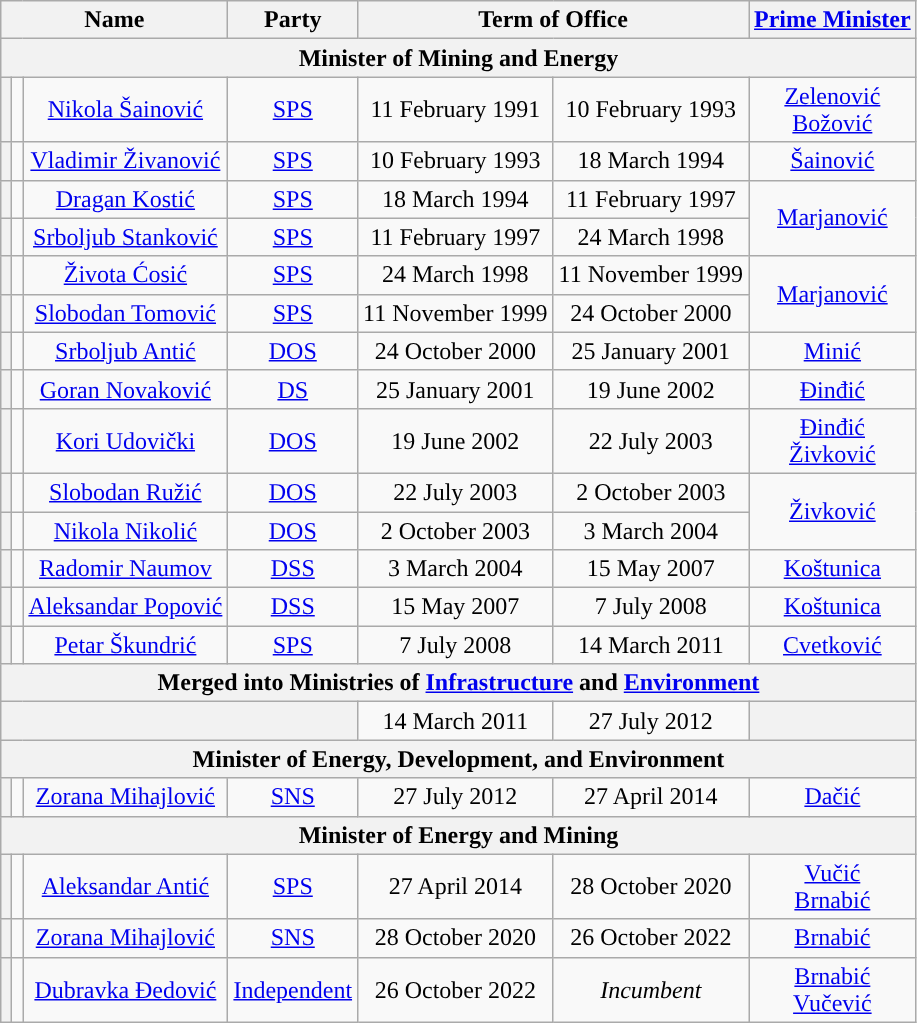<table class="wikitable" style="text-align:center;">
<tr>
<th colspan=3>Name<br></th>
<th>Party</th>
<th colspan=2>Term of Office</th>
<th><a href='#'>Prime Minister</a><br></th>
</tr>
<tr>
<th colspan="7">Minister of Mining and Energy</th>
</tr>
<tr>
<th style="background:"></th>
<td></td>
<td><a href='#'>Nikola Šainović</a><br></td>
<td><a href='#'>SPS</a></td>
<td>11 February 1991</td>
<td>10 February 1993</td>
<td><a href='#'>Zelenović</a> <br><a href='#'>Božović</a> </td>
</tr>
<tr>
<th style="background:"></th>
<td></td>
<td><a href='#'>Vladimir Živanović</a></td>
<td><a href='#'>SPS</a></td>
<td>10 February 1993</td>
<td>18 March 1994</td>
<td><a href='#'>Šainović</a> </td>
</tr>
<tr>
<th style="background:"></th>
<td></td>
<td><a href='#'>Dragan Kostić</a><br></td>
<td><a href='#'>SPS</a></td>
<td>18 March 1994</td>
<td>11 February 1997</td>
<td rowspan=2><a href='#'>Marjanović</a> </td>
</tr>
<tr>
<th style="background:"></th>
<td></td>
<td><a href='#'>Srboljub Stanković</a><br></td>
<td><a href='#'>SPS</a></td>
<td>11 February 1997</td>
<td>24 March 1998</td>
</tr>
<tr>
<th style="background:"></th>
<td></td>
<td><a href='#'>Života Ćosić</a><br></td>
<td><a href='#'>SPS</a></td>
<td>24 March 1998</td>
<td>11 November 1999</td>
<td rowspan=2><a href='#'>Marjanović</a> </td>
</tr>
<tr>
<th style="background:"></th>
<td></td>
<td><a href='#'>Slobodan Tomović</a><br></td>
<td><a href='#'>SPS</a></td>
<td>11 November 1999</td>
<td>24 October 2000</td>
</tr>
<tr>
<th style="background:"></th>
<td></td>
<td><a href='#'>Srboljub Antić</a><br></td>
<td><a href='#'>DOS</a></td>
<td>24 October 2000</td>
<td>25 January 2001</td>
<td><a href='#'>Minić</a> </td>
</tr>
<tr>
<th style="background:"></th>
<td></td>
<td><a href='#'>Goran Novaković</a><br></td>
<td><a href='#'>DS</a></td>
<td>25 January 2001</td>
<td>19 June 2002</td>
<td><a href='#'>Đinđić</a> </td>
</tr>
<tr>
<th style="background:"></th>
<td></td>
<td><a href='#'>Kori Udovički</a><br></td>
<td><a href='#'>DOS</a></td>
<td>19 June 2002</td>
<td>22 July 2003</td>
<td><a href='#'>Đinđić</a> <br><a href='#'>Živković</a> </td>
</tr>
<tr>
<th style="background:"></th>
<td></td>
<td><a href='#'>Slobodan Ružić</a><br></td>
<td><a href='#'>DOS</a></td>
<td>22 July 2003</td>
<td>2 October 2003</td>
<td rowspan=2><a href='#'>Živković</a> </td>
</tr>
<tr>
<th style="background:"></th>
<td></td>
<td><a href='#'>Nikola Nikolić</a><br></td>
<td><a href='#'>DOS</a></td>
<td>2 October 2003</td>
<td>3 March 2004</td>
</tr>
<tr>
<th style="background:"></th>
<td></td>
<td><a href='#'>Radomir Naumov</a><br></td>
<td><a href='#'>DSS</a></td>
<td>3 March 2004</td>
<td>15 May 2007</td>
<td><a href='#'>Koštunica</a> </td>
</tr>
<tr>
<th style="background:"></th>
<td></td>
<td><a href='#'>Aleksandar Popović</a><br></td>
<td><a href='#'>DSS</a></td>
<td>15 May 2007</td>
<td>7 July 2008</td>
<td><a href='#'>Koštunica</a> </td>
</tr>
<tr>
<th style="background:"></th>
<td></td>
<td><a href='#'>Petar Škundrić</a><br></td>
<td><a href='#'>SPS</a></td>
<td>7 July 2008</td>
<td>14 March 2011</td>
<td><a href='#'>Cvetković</a> </td>
</tr>
<tr>
<th colspan="7">Merged into Ministries of <a href='#'>Infrastructure</a> and <a href='#'>Environment</a></th>
</tr>
<tr>
<th colspan="4"></th>
<td>14 March 2011</td>
<td>27 July 2012</td>
<th></th>
</tr>
<tr>
<th colspan="7">Minister of Energy, Development, and Environment</th>
</tr>
<tr>
<th style="background:"></th>
<td></td>
<td><a href='#'>Zorana Mihajlović</a><br></td>
<td><a href='#'>SNS</a></td>
<td>27 July 2012</td>
<td>27 April 2014</td>
<td><a href='#'>Dačić</a> </td>
</tr>
<tr>
<th colspan="7">Minister of Energy and Mining</th>
</tr>
<tr>
<th style="background:"></th>
<td></td>
<td><a href='#'>Aleksandar Antić</a><br></td>
<td><a href='#'>SPS</a></td>
<td>27 April 2014</td>
<td>28 October 2020</td>
<td><a href='#'>Vučić</a> <br><a href='#'>Brnabić</a> </td>
</tr>
<tr>
<th style="background:"></th>
<td></td>
<td><a href='#'>Zorana Mihajlović</a><br></td>
<td><a href='#'>SNS</a></td>
<td>28 October 2020</td>
<td>26 October 2022</td>
<td><a href='#'>Brnabić</a> </td>
</tr>
<tr>
<th style="background:"></th>
<td></td>
<td><a href='#'>Dubravka Đedović</a><br></td>
<td><a href='#'>Independent</a></td>
<td>26 October 2022</td>
<td><em>Incumbent</em></td>
<td><a href='#'>Brnabić</a> <br><a href='#'>Vučević</a> </td>
</tr>
</table>
